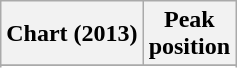<table class="wikitable">
<tr>
<th>Chart (2013)</th>
<th>Peak<br>position</th>
</tr>
<tr>
</tr>
<tr>
</tr>
<tr>
</tr>
</table>
